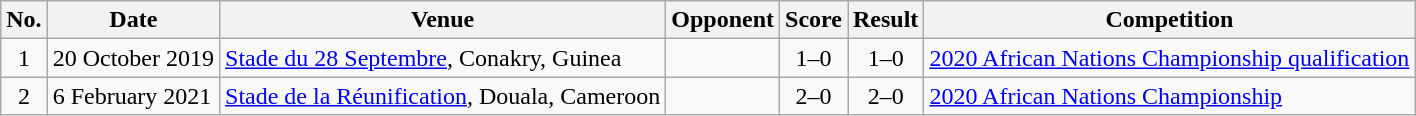<table class="wikitable">
<tr>
<th>No.</th>
<th>Date</th>
<th>Venue</th>
<th>Opponent</th>
<th>Score</th>
<th>Result</th>
<th>Competition</th>
</tr>
<tr>
<td align=center>1</td>
<td>20 October 2019</td>
<td><a href='#'>Stade du 28 Septembre</a>, Conakry, Guinea</td>
<td></td>
<td align=center>1–0</td>
<td align=center>1–0</td>
<td><a href='#'>2020 African Nations Championship qualification</a></td>
</tr>
<tr>
<td align=center>2</td>
<td>6 February 2021</td>
<td><a href='#'>Stade de la Réunification</a>, Douala, Cameroon</td>
<td></td>
<td align=center>2–0</td>
<td align=center>2–0</td>
<td><a href='#'>2020 African Nations Championship</a></td>
</tr>
</table>
